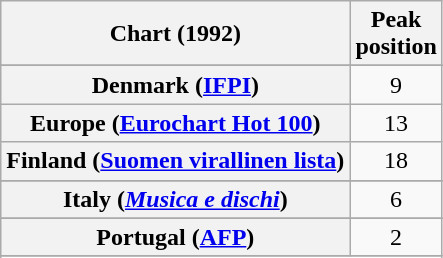<table class="wikitable sortable plainrowheaders" style="text-align:center">
<tr>
<th>Chart (1992)</th>
<th>Peak<br>position</th>
</tr>
<tr>
</tr>
<tr>
</tr>
<tr>
</tr>
<tr>
</tr>
<tr>
<th scope="row">Denmark (<a href='#'>IFPI</a>)</th>
<td>9</td>
</tr>
<tr>
<th scope="row">Europe (<a href='#'>Eurochart Hot 100</a>)</th>
<td>13</td>
</tr>
<tr>
<th scope="row">Finland (<a href='#'>Suomen virallinen lista</a>)</th>
<td>18</td>
</tr>
<tr>
</tr>
<tr>
</tr>
<tr>
</tr>
<tr>
<th scope="row">Italy (<em><a href='#'>Musica e dischi</a></em>)</th>
<td>6</td>
</tr>
<tr>
</tr>
<tr>
</tr>
<tr>
</tr>
<tr>
<th scope="row">Portugal (<a href='#'>AFP</a>)</th>
<td>2</td>
</tr>
<tr>
</tr>
<tr>
</tr>
<tr>
</tr>
<tr>
</tr>
<tr>
</tr>
<tr>
</tr>
</table>
